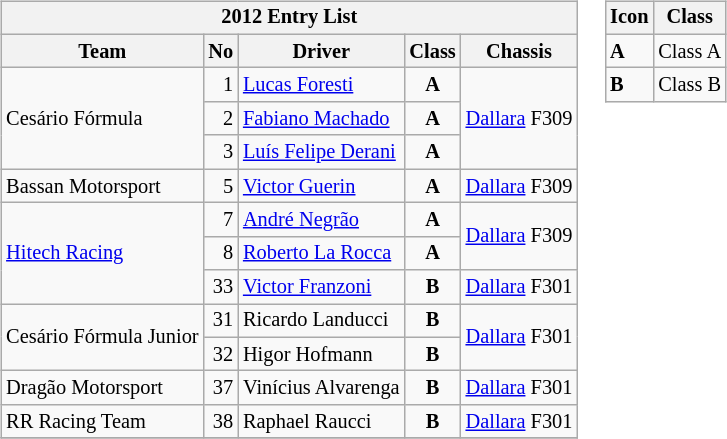<table>
<tr>
<td><br><table class="wikitable" style="font-size: 85%;">
<tr>
<th colspan=5>2012 Entry List</th>
</tr>
<tr>
<th>Team</th>
<th>No</th>
<th>Driver</th>
<th>Class</th>
<th>Chassis</th>
</tr>
<tr>
<td rowspan=3> Cesário Fórmula</td>
<td align=right>1</td>
<td> <a href='#'>Lucas Foresti</a></td>
<td align=center><strong><span>A</span></strong></td>
<td rowspan=3><a href='#'>Dallara</a> F309</td>
</tr>
<tr>
<td align=right>2</td>
<td> <a href='#'>Fabiano Machado</a></td>
<td align=center><strong><span>A</span></strong></td>
</tr>
<tr>
<td align=right>3</td>
<td> <a href='#'>Luís Felipe Derani</a></td>
<td align=center><strong><span>A</span></strong></td>
</tr>
<tr>
<td> Bassan Motorsport</td>
<td align=right>5</td>
<td> <a href='#'>Victor Guerin</a></td>
<td align=center><strong><span>A</span></strong></td>
<td><a href='#'>Dallara</a> F309</td>
</tr>
<tr>
<td rowspan=3> <a href='#'>Hitech Racing</a></td>
<td align=right>7</td>
<td> <a href='#'>André Negrão</a></td>
<td align=center><strong><span>A</span></strong></td>
<td rowspan=2><a href='#'>Dallara</a> F309</td>
</tr>
<tr>
<td align=right>8</td>
<td> <a href='#'>Roberto La Rocca</a></td>
<td align=center><strong><span>A</span></strong></td>
</tr>
<tr>
<td align=right>33</td>
<td> <a href='#'>Victor Franzoni</a></td>
<td align=center><strong><span>B</span></strong></td>
<td><a href='#'>Dallara</a> F301</td>
</tr>
<tr>
<td rowspan=2> Cesário Fórmula Junior</td>
<td align=right>31</td>
<td> Ricardo Landucci</td>
<td align=center><strong><span>B</span></strong></td>
<td rowspan=2><a href='#'>Dallara</a> F301</td>
</tr>
<tr>
<td align=right>32</td>
<td> Higor Hofmann</td>
<td align=center><strong><span>B</span></strong></td>
</tr>
<tr>
<td> Dragão Motorsport</td>
<td align=right>37</td>
<td> Vinícius Alvarenga</td>
<td align=center><strong><span>B</span></strong></td>
<td><a href='#'>Dallara</a> F301</td>
</tr>
<tr>
<td> RR Racing Team</td>
<td align=right>38</td>
<td> Raphael Raucci</td>
<td align=center><strong><span>B</span></strong></td>
<td><a href='#'>Dallara</a> F301</td>
</tr>
<tr>
</tr>
</table>
</td>
<td valign="top"><br><table class="wikitable" style="font-size: 85%;">
<tr>
<th>Icon</th>
<th>Class</th>
</tr>
<tr>
<td><strong><span>A</span></strong></td>
<td>Class A</td>
</tr>
<tr>
<td><strong><span>B</span></strong></td>
<td>Class B</td>
</tr>
</table>
</td>
</tr>
</table>
